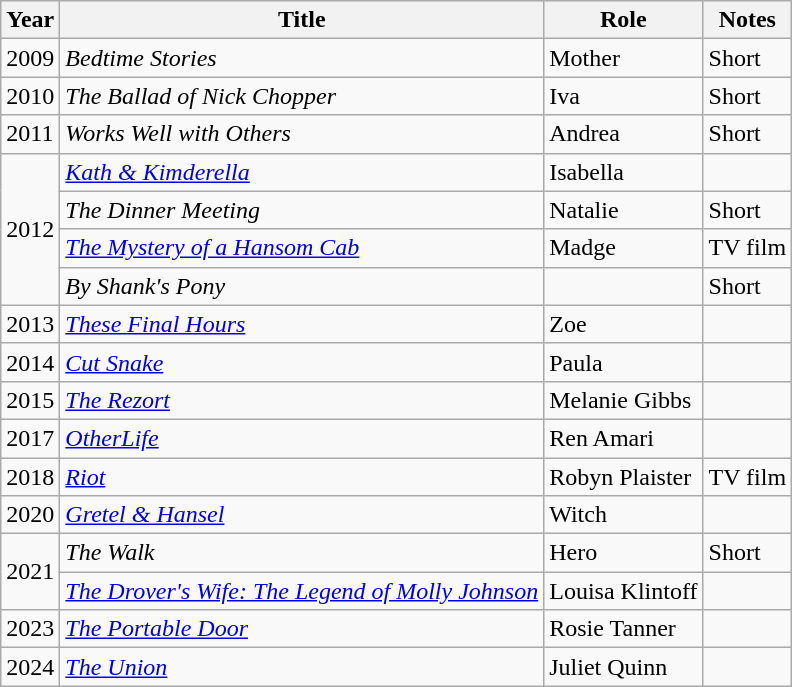<table class="wikitable sortable">
<tr>
<th>Year</th>
<th>Title</th>
<th>Role</th>
<th class="unsortable">Notes</th>
</tr>
<tr>
<td>2009</td>
<td><em>Bedtime Stories</em></td>
<td>Mother</td>
<td>Short</td>
</tr>
<tr>
<td>2010</td>
<td><em>The Ballad of Nick Chopper</em></td>
<td>Iva</td>
<td>Short</td>
</tr>
<tr>
<td>2011</td>
<td><em>Works Well with Others</em></td>
<td>Andrea</td>
<td>Short</td>
</tr>
<tr>
<td rowspan="4">2012</td>
<td><em><a href='#'>Kath & Kimderella</a></em></td>
<td>Isabella</td>
<td></td>
</tr>
<tr>
<td><em>The Dinner Meeting</em></td>
<td>Natalie</td>
<td>Short</td>
</tr>
<tr>
<td><em><a href='#'>The Mystery of a Hansom Cab</a></em></td>
<td>Madge</td>
<td>TV film</td>
</tr>
<tr>
<td><em>By Shank's Pony</em></td>
<td></td>
<td>Short</td>
</tr>
<tr>
<td>2013</td>
<td><em><a href='#'>These Final Hours</a></em></td>
<td>Zoe</td>
<td></td>
</tr>
<tr>
<td>2014</td>
<td><em><a href='#'>Cut Snake</a></em></td>
<td>Paula</td>
<td></td>
</tr>
<tr>
<td>2015</td>
<td><em><a href='#'>The Rezort</a></em></td>
<td>Melanie Gibbs</td>
<td></td>
</tr>
<tr>
<td>2017</td>
<td><em><a href='#'>OtherLife</a></em></td>
<td>Ren Amari</td>
<td></td>
</tr>
<tr>
<td>2018</td>
<td><em><a href='#'>Riot</a></em></td>
<td>Robyn Plaister</td>
<td>TV film</td>
</tr>
<tr>
<td>2020</td>
<td><em><a href='#'>Gretel & Hansel</a></em></td>
<td>Witch</td>
<td></td>
</tr>
<tr>
<td rowspan="2">2021</td>
<td><em>The Walk</em></td>
<td>Hero</td>
<td>Short</td>
</tr>
<tr>
<td><em><a href='#'>The Drover's Wife: The Legend of Molly Johnson</a></em></td>
<td>Louisa Klintoff</td>
<td></td>
</tr>
<tr>
<td>2023</td>
<td><em><a href='#'>The Portable Door</a></em></td>
<td>Rosie Tanner</td>
<td></td>
</tr>
<tr>
<td>2024</td>
<td><em><a href='#'>The Union</a></em></td>
<td>Juliet Quinn</td>
<td></td>
</tr>
</table>
